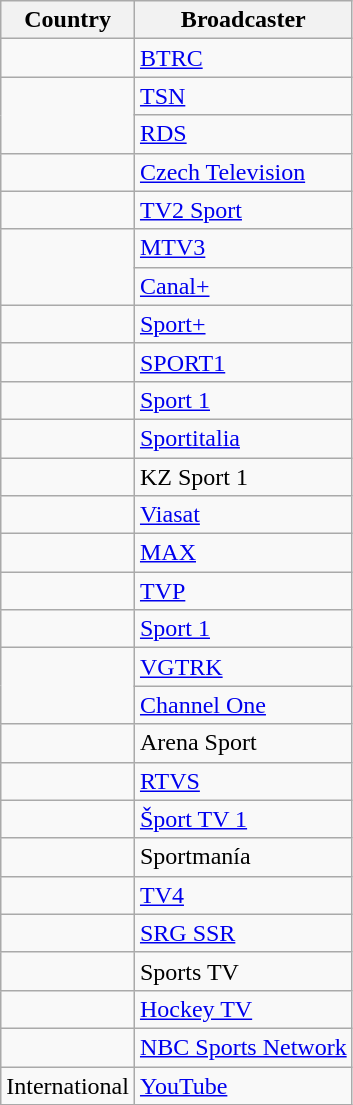<table class="wikitable">
<tr>
<th align=center>Country</th>
<th align=center>Broadcaster</th>
</tr>
<tr>
<td align=left></td>
<td><a href='#'>BTRC</a></td>
</tr>
<tr>
<td style="text-align:left;" rowspan="2"></td>
<td><a href='#'>TSN</a></td>
</tr>
<tr>
<td><a href='#'>RDS</a></td>
</tr>
<tr>
<td></td>
<td><a href='#'>Czech Television</a></td>
</tr>
<tr>
<td></td>
<td><a href='#'>TV2 Sport</a></td>
</tr>
<tr>
<td style="text-align:left;" rowspan="2"></td>
<td><a href='#'>MTV3</a></td>
</tr>
<tr>
<td><a href='#'>Canal+</a></td>
</tr>
<tr>
<td></td>
<td><a href='#'>Sport+</a></td>
</tr>
<tr>
<td></td>
<td><a href='#'>SPORT1</a></td>
</tr>
<tr>
<td></td>
<td><a href='#'>Sport 1</a></td>
</tr>
<tr>
<td></td>
<td><a href='#'>Sportitalia</a></td>
</tr>
<tr>
<td></td>
<td>KZ Sport 1</td>
</tr>
<tr>
<td></td>
<td><a href='#'>Viasat</a></td>
</tr>
<tr>
<td></td>
<td><a href='#'>MAX</a></td>
</tr>
<tr>
<td></td>
<td><a href='#'>TVP</a></td>
</tr>
<tr>
<td></td>
<td><a href='#'>Sport 1</a></td>
</tr>
<tr>
<td style="text-align:left;" rowspan="2"></td>
<td><a href='#'>VGTRK</a></td>
</tr>
<tr>
<td><a href='#'>Channel One</a></td>
</tr>
<tr>
<td></td>
<td>Arena Sport</td>
</tr>
<tr>
<td></td>
<td><a href='#'>RTVS</a></td>
</tr>
<tr>
<td></td>
<td><a href='#'>Šport TV 1</a></td>
</tr>
<tr>
<td></td>
<td>Sportmanía</td>
</tr>
<tr>
<td></td>
<td><a href='#'>TV4</a></td>
</tr>
<tr>
<td></td>
<td><a href='#'>SRG SSR</a></td>
</tr>
<tr>
<td></td>
<td>Sports TV</td>
</tr>
<tr>
<td></td>
<td><a href='#'>Hockey TV</a></td>
</tr>
<tr>
<td></td>
<td><a href='#'>NBC Sports Network</a></td>
</tr>
<tr>
<td>International</td>
<td><a href='#'>YouTube</a></td>
</tr>
</table>
